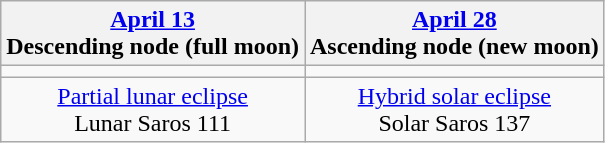<table class="wikitable">
<tr>
<th><a href='#'>April 13</a><br>Descending node (full moon)</th>
<th><a href='#'>April 28</a><br>Ascending node (new moon)</th>
</tr>
<tr>
<td></td>
<td></td>
</tr>
<tr align=center>
<td><a href='#'>Partial lunar eclipse</a><br>Lunar Saros 111</td>
<td><a href='#'>Hybrid solar eclipse</a><br>Solar Saros 137</td>
</tr>
</table>
